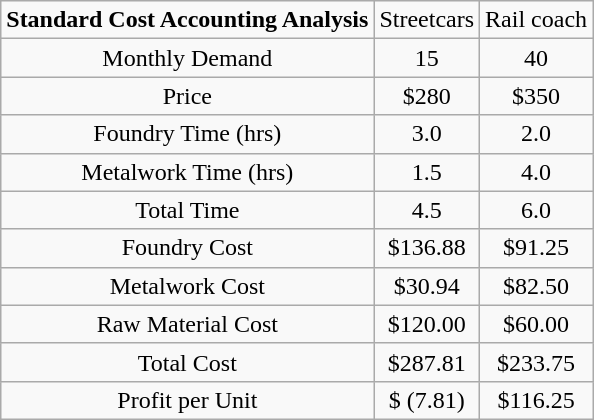<table class="wikitable" style="text-align:center">
<tr>
<td><strong> Standard Cost Accounting Analysis </strong></td>
<td>Streetcars</td>
<td>Rail coach</td>
</tr>
<tr>
<td>Monthly Demand</td>
<td>15</td>
<td>40</td>
</tr>
<tr>
<td>Price</td>
<td>$280</td>
<td>$350</td>
</tr>
<tr>
<td>Foundry Time (hrs)</td>
<td>3.0</td>
<td>2.0</td>
</tr>
<tr>
<td>Metalwork Time (hrs)</td>
<td>1.5</td>
<td>4.0</td>
</tr>
<tr>
<td>Total Time</td>
<td>4.5</td>
<td>6.0</td>
</tr>
<tr>
<td>Foundry Cost</td>
<td>$136.88</td>
<td>$91.25</td>
</tr>
<tr>
<td>Metalwork Cost</td>
<td>$30.94</td>
<td>$82.50</td>
</tr>
<tr>
<td>Raw Material Cost</td>
<td>$120.00</td>
<td>$60.00</td>
</tr>
<tr>
<td>Total Cost</td>
<td>$287.81</td>
<td>$233.75</td>
</tr>
<tr>
<td>Profit per Unit</td>
<td>$ (7.81)</td>
<td>$116.25</td>
</tr>
</table>
